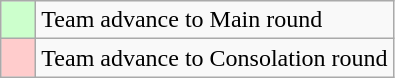<table class="wikitable">
<tr>
<td style="background:#cfc;">    </td>
<td>Team advance to Main round</td>
</tr>
<tr>
<td style="background:#fcc;">    </td>
<td>Team advance to Consolation round</td>
</tr>
</table>
